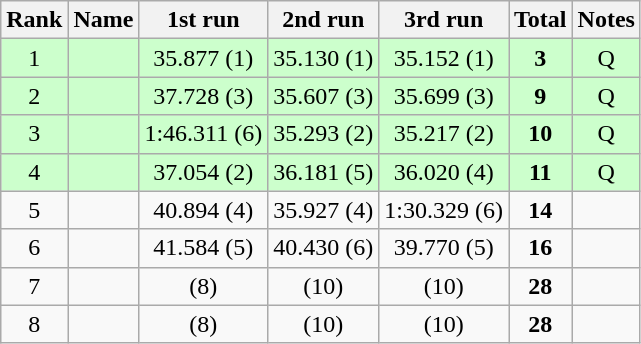<table class="sortable wikitable" style="text-align:center;">
<tr>
<th>Rank</th>
<th>Name</th>
<th>1st run</th>
<th>2nd run</th>
<th>3rd run</th>
<th>Total</th>
<th>Notes</th>
</tr>
<tr style="background:#cfc;">
<td>1</td>
<td align=left></td>
<td>35.877 (1)</td>
<td>35.130 (1)</td>
<td>35.152 (1)</td>
<td><strong>3</strong></td>
<td>Q</td>
</tr>
<tr style="background:#cfc;">
<td>2</td>
<td align=left></td>
<td>37.728 (3)</td>
<td>35.607 (3)</td>
<td>35.699 (3)</td>
<td><strong>9</strong></td>
<td>Q</td>
</tr>
<tr style="background:#cfc;">
<td>3</td>
<td align=left></td>
<td>1:46.311 (6)</td>
<td>35.293 (2)</td>
<td>35.217 (2)</td>
<td><strong>10</strong></td>
<td>Q</td>
</tr>
<tr style="background:#cfc;">
<td>4</td>
<td align=left></td>
<td>37.054 (2)</td>
<td>36.181 (5)</td>
<td>36.020 (4)</td>
<td><strong>11</strong></td>
<td>Q</td>
</tr>
<tr>
<td>5</td>
<td align=left></td>
<td>40.894 (4)</td>
<td>35.927 (4)</td>
<td>1:30.329 (6)</td>
<td><strong>14</strong></td>
<td></td>
</tr>
<tr>
<td>6</td>
<td align=left></td>
<td>41.584 (5)</td>
<td>40.430 (6)</td>
<td>39.770 (5)</td>
<td><strong>16</strong></td>
<td></td>
</tr>
<tr>
<td>7</td>
<td align=left></td>
<td> (8)</td>
<td> (10)</td>
<td> (10)</td>
<td><strong>28</strong></td>
<td></td>
</tr>
<tr>
<td>8</td>
<td align=left></td>
<td> (8)</td>
<td> (10)</td>
<td> (10)</td>
<td><strong>28</strong></td>
<td></td>
</tr>
</table>
